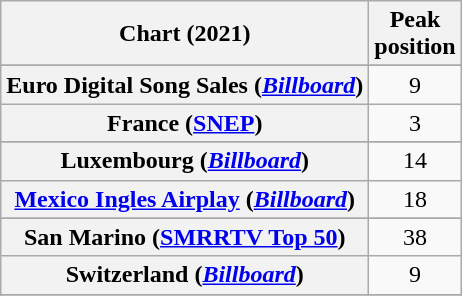<table class="wikitable sortable plainrowheaders" style="text-align:center">
<tr>
<th scope="col">Chart (2021)</th>
<th scope="col">Peak<br>position</th>
</tr>
<tr>
</tr>
<tr>
</tr>
<tr>
</tr>
<tr>
</tr>
<tr>
<th scope="row">Euro Digital Song Sales (<em><a href='#'>Billboard</a></em>)</th>
<td>9</td>
</tr>
<tr>
<th scope="row">France (<a href='#'>SNEP</a>)</th>
<td>3</td>
</tr>
<tr>
</tr>
<tr>
<th scope="row">Luxembourg (<em><a href='#'>Billboard</a></em>)</th>
<td>14</td>
</tr>
<tr>
<th scope="row"><a href='#'>Mexico Ingles Airplay</a> (<em><a href='#'>Billboard</a></em>)</th>
<td>18</td>
</tr>
<tr>
</tr>
<tr>
<th scope="row">San Marino (<a href='#'>SMRRTV Top 50</a>)</th>
<td>38</td>
</tr>
<tr>
<th scope="row">Switzerland (<em><a href='#'>Billboard</a></em>)</th>
<td>9</td>
</tr>
<tr>
</tr>
</table>
